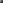<table border="1" cellpadding="2" cellspacing="0">
</table>
